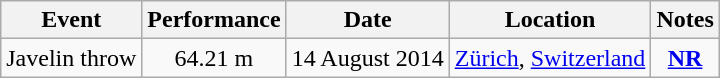<table class="wikitable" |]>
<tr>
<th>Event</th>
<th>Performance</th>
<th>Date</th>
<th>Location</th>
<th>Notes</th>
</tr>
<tr>
<td>Javelin throw</td>
<td align=center>64.21 m</td>
<td align=right>14 August 2014</td>
<td><a href='#'>Zürich</a>, <a href='#'>Switzerland</a></td>
<td align=center><strong><a href='#'>NR</a></strong></td>
</tr>
</table>
